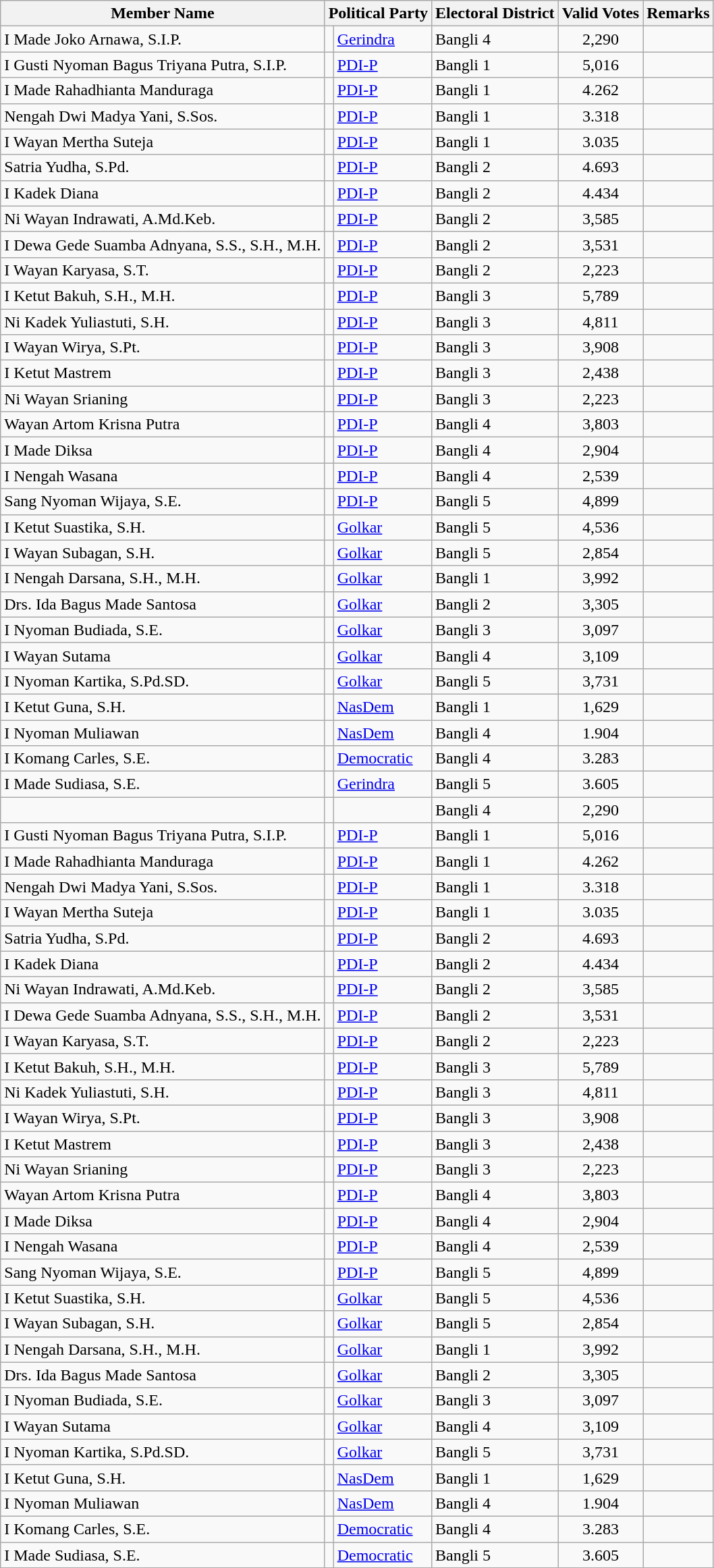<table class="wikitable sortable">
<tr>
<th>Member Name</th>
<th colspan=2>Political Party</th>
<th>Electoral District</th>
<th>Valid Votes</th>
<th>Remarks</th>
</tr>
<tr>
<td>I Made Joko Arnawa, S.I.P.</td>
<td bgcolor= ></td>
<td><a href='#'>Gerindra</a></td>
<td>Bangli 4</td>
<td align=center>2,290</td>
<td></td>
</tr>
<tr>
<td>I Gusti Nyoman Bagus Triyana Putra, S.I.P.</td>
<td bgcolor= ></td>
<td><a href='#'>PDI-P</a></td>
<td>Bangli 1</td>
<td align=center>5,016</td>
<td></td>
</tr>
<tr>
<td>I Made Rahadhianta Manduraga</td>
<td bgcolor= ></td>
<td><a href='#'>PDI-P</a></td>
<td>Bangli 1</td>
<td align=center>4.262</td>
<td></td>
</tr>
<tr>
<td>Nengah Dwi Madya Yani, S.Sos.</td>
<td bgcolor= ></td>
<td><a href='#'>PDI-P</a></td>
<td>Bangli 1</td>
<td align=center>3.318</td>
<td></td>
</tr>
<tr>
<td>I Wayan Mertha Suteja</td>
<td bgcolor= ></td>
<td><a href='#'>PDI-P</a></td>
<td>Bangli 1</td>
<td align=center>3.035</td>
<td></td>
</tr>
<tr>
<td>Satria Yudha, S.Pd.</td>
<td bgcolor= ></td>
<td><a href='#'>PDI-P</a></td>
<td>Bangli 2</td>
<td align=center>4.693</td>
<td></td>
</tr>
<tr>
<td>I Kadek Diana</td>
<td bgcolor= ></td>
<td><a href='#'>PDI-P</a></td>
<td>Bangli 2</td>
<td align=center>4.434</td>
<td></td>
</tr>
<tr>
<td>Ni Wayan Indrawati, A.Md.Keb.</td>
<td bgcolor= ></td>
<td><a href='#'>PDI-P</a></td>
<td>Bangli 2</td>
<td align=center>3,585</td>
<td></td>
</tr>
<tr>
<td>I Dewa Gede Suamba Adnyana, S.S., S.H., M.H.</td>
<td bgcolor= ></td>
<td><a href='#'>PDI-P</a></td>
<td>Bangli 2</td>
<td align=center>3,531</td>
<td></td>
</tr>
<tr>
<td>I Wayan Karyasa, S.T.</td>
<td bgcolor= ></td>
<td><a href='#'>PDI-P</a></td>
<td>Bangli 2</td>
<td align=center>2,223</td>
<td></td>
</tr>
<tr>
<td>I Ketut Bakuh, S.H., M.H.</td>
<td bgcolor= ></td>
<td><a href='#'>PDI-P</a></td>
<td>Bangli 3</td>
<td align=center>5,789</td>
<td></td>
</tr>
<tr>
<td>Ni Kadek Yuliastuti, S.H.</td>
<td bgcolor= ></td>
<td><a href='#'>PDI-P</a></td>
<td>Bangli 3</td>
<td align=center>4,811</td>
<td></td>
</tr>
<tr>
<td>I Wayan Wirya, S.Pt.</td>
<td bgcolor= ></td>
<td><a href='#'>PDI-P</a></td>
<td>Bangli 3</td>
<td align=center>3,908</td>
<td></td>
</tr>
<tr>
<td>I Ketut Mastrem</td>
<td bgcolor= ></td>
<td><a href='#'>PDI-P</a></td>
<td>Bangli 3</td>
<td align=center>2,438</td>
<td></td>
</tr>
<tr>
<td>Ni Wayan Srianing</td>
<td bgcolor= ></td>
<td><a href='#'>PDI-P</a></td>
<td>Bangli 3</td>
<td align=center>2,223</td>
<td></td>
</tr>
<tr>
<td>Wayan Artom Krisna Putra</td>
<td bgcolor= ></td>
<td><a href='#'>PDI-P</a></td>
<td>Bangli 4</td>
<td align=center>3,803</td>
<td></td>
</tr>
<tr>
<td>I Made Diksa</td>
<td bgcolor= ></td>
<td><a href='#'>PDI-P</a></td>
<td>Bangli 4</td>
<td align=center>2,904</td>
<td></td>
</tr>
<tr>
<td>I Nengah Wasana</td>
<td bgcolor= ></td>
<td><a href='#'>PDI-P</a></td>
<td>Bangli 4</td>
<td align=center>2,539</td>
<td></td>
</tr>
<tr>
<td>Sang Nyoman Wijaya, S.E.</td>
<td bgcolor= ></td>
<td><a href='#'>PDI-P</a></td>
<td>Bangli 5</td>
<td align=center>4,899</td>
<td></td>
</tr>
<tr>
<td>I Ketut Suastika, S.H.</td>
<td bgcolor= ></td>
<td><a href='#'>Golkar</a></td>
<td>Bangli 5</td>
<td align=center>4,536</td>
<td></td>
</tr>
<tr>
<td>I Wayan Subagan, S.H.</td>
<td bgcolor= ></td>
<td><a href='#'>Golkar</a></td>
<td>Bangli 5</td>
<td align=center>2,854</td>
<td></td>
</tr>
<tr>
<td>I Nengah Darsana, S.H., M.H.</td>
<td bgcolor= ></td>
<td><a href='#'>Golkar</a></td>
<td>Bangli 1</td>
<td align=center>3,992</td>
<td></td>
</tr>
<tr>
<td>Drs. Ida Bagus Made Santosa</td>
<td bgcolor= ></td>
<td><a href='#'>Golkar</a></td>
<td>Bangli 2</td>
<td align=center>3,305</td>
<td></td>
</tr>
<tr>
<td>I Nyoman Budiada, S.E.</td>
<td bgcolor= ></td>
<td><a href='#'>Golkar</a></td>
<td>Bangli 3</td>
<td align=center>3,097</td>
<td></td>
</tr>
<tr>
<td>I Wayan Sutama</td>
<td bgcolor= ></td>
<td><a href='#'>Golkar</a></td>
<td>Bangli 4</td>
<td align=center>3,109</td>
<td></td>
</tr>
<tr>
<td>I Nyoman Kartika, S.Pd.SD.</td>
<td bgcolor= ></td>
<td><a href='#'>Golkar</a></td>
<td>Bangli 5</td>
<td align=center>3,731</td>
<td></td>
</tr>
<tr>
<td>I Ketut Guna, S.H.</td>
<td bgcolor= ></td>
<td><a href='#'>NasDem</a></td>
<td>Bangli 1</td>
<td align=center>1,629</td>
<td></td>
</tr>
<tr>
<td>I Nyoman Muliawan</td>
<td bgcolor= ></td>
<td><a href='#'>NasDem</a></td>
<td>Bangli 4</td>
<td align=center>1.904</td>
<td></td>
</tr>
<tr>
<td>I Komang Carles, S.E.</td>
<td bgcolor= ></td>
<td><a href='#'>Democratic</a></td>
<td>Bangli 4</td>
<td align=center>3.283</td>
<td></td>
</tr>
<tr>
<td>I Made Sudiasa, S.E.</td>
<td bgcolor= ></td>
<td><a href='#'>Gerindra</a></td>
<td>Bangli 5</td>
<td align=center>3.605</td>
<td></td>
</tr>
<tr>
<td></td>
<td></td>
<td></td>
<td>Bangli 4</td>
<td align=center>2,290</td>
<td></td>
</tr>
<tr>
<td>I Gusti Nyoman Bagus Triyana Putra, S.I.P.</td>
<td bgcolor= ></td>
<td><a href='#'>PDI-P</a></td>
<td>Bangli 1</td>
<td align=center>5,016</td>
<td></td>
</tr>
<tr>
<td>I Made Rahadhianta Manduraga</td>
<td bgcolor= ></td>
<td><a href='#'>PDI-P</a></td>
<td>Bangli 1</td>
<td align=center>4.262</td>
<td></td>
</tr>
<tr>
<td>Nengah Dwi Madya Yani, S.Sos.</td>
<td bgcolor= ></td>
<td><a href='#'>PDI-P</a></td>
<td>Bangli 1</td>
<td align=center>3.318</td>
<td></td>
</tr>
<tr>
<td>I Wayan Mertha Suteja</td>
<td bgcolor= ></td>
<td><a href='#'>PDI-P</a></td>
<td>Bangli 1</td>
<td align=center>3.035</td>
<td></td>
</tr>
<tr>
<td>Satria Yudha, S.Pd.</td>
<td bgcolor= ></td>
<td><a href='#'>PDI-P</a></td>
<td>Bangli 2</td>
<td align=center>4.693</td>
<td></td>
</tr>
<tr>
<td>I Kadek Diana</td>
<td bgcolor= ></td>
<td><a href='#'>PDI-P</a></td>
<td>Bangli 2</td>
<td align=center>4.434</td>
<td></td>
</tr>
<tr>
<td>Ni Wayan Indrawati, A.Md.Keb.</td>
<td bgcolor= ></td>
<td><a href='#'>PDI-P</a></td>
<td>Bangli 2</td>
<td align=center>3,585</td>
<td></td>
</tr>
<tr>
<td>I Dewa Gede Suamba Adnyana, S.S., S.H., M.H.</td>
<td bgcolor= ></td>
<td><a href='#'>PDI-P</a></td>
<td>Bangli 2</td>
<td align=center>3,531</td>
<td></td>
</tr>
<tr>
<td>I Wayan Karyasa, S.T.</td>
<td bgcolor= ></td>
<td><a href='#'>PDI-P</a></td>
<td>Bangli 2</td>
<td align=center>2,223</td>
<td></td>
</tr>
<tr>
<td>I Ketut Bakuh, S.H., M.H.</td>
<td bgcolor= ></td>
<td><a href='#'>PDI-P</a></td>
<td>Bangli 3</td>
<td align=center>5,789</td>
<td></td>
</tr>
<tr>
<td>Ni Kadek Yuliastuti, S.H.</td>
<td bgcolor= ></td>
<td><a href='#'>PDI-P</a></td>
<td>Bangli 3</td>
<td align=center>4,811</td>
<td></td>
</tr>
<tr>
<td>I Wayan Wirya, S.Pt.</td>
<td bgcolor= ></td>
<td><a href='#'>PDI-P</a></td>
<td>Bangli 3</td>
<td align=center>3,908</td>
<td></td>
</tr>
<tr>
<td>I Ketut Mastrem</td>
<td bgcolor= ></td>
<td><a href='#'>PDI-P</a></td>
<td>Bangli 3</td>
<td align=center>2,438</td>
<td></td>
</tr>
<tr>
<td>Ni Wayan Srianing</td>
<td bgcolor= ></td>
<td><a href='#'>PDI-P</a></td>
<td>Bangli 3</td>
<td align=center>2,223</td>
<td></td>
</tr>
<tr>
<td>Wayan Artom Krisna Putra</td>
<td bgcolor= ></td>
<td><a href='#'>PDI-P</a></td>
<td>Bangli 4</td>
<td align=center>3,803</td>
<td></td>
</tr>
<tr>
<td>I Made Diksa</td>
<td bgcolor= ></td>
<td><a href='#'>PDI-P</a></td>
<td>Bangli 4</td>
<td align=center>2,904</td>
<td></td>
</tr>
<tr>
<td>I Nengah Wasana</td>
<td bgcolor= ></td>
<td><a href='#'>PDI-P</a></td>
<td>Bangli 4</td>
<td align=center>2,539</td>
<td></td>
</tr>
<tr>
<td>Sang Nyoman Wijaya, S.E.</td>
<td bgcolor= ></td>
<td><a href='#'>PDI-P</a></td>
<td>Bangli 5</td>
<td align=center>4,899</td>
<td></td>
</tr>
<tr>
<td>I Ketut Suastika, S.H.</td>
<td bgcolor= ></td>
<td><a href='#'>Golkar</a></td>
<td>Bangli 5</td>
<td align=center>4,536</td>
<td></td>
</tr>
<tr>
<td>I Wayan Subagan, S.H.</td>
<td bgcolor= ></td>
<td><a href='#'>Golkar</a></td>
<td>Bangli 5</td>
<td align=center>2,854</td>
<td></td>
</tr>
<tr>
<td>I Nengah Darsana, S.H., M.H.</td>
<td bgcolor= ></td>
<td><a href='#'>Golkar</a></td>
<td>Bangli 1</td>
<td align=center>3,992</td>
<td></td>
</tr>
<tr>
<td>Drs. Ida Bagus Made Santosa</td>
<td bgcolor= ></td>
<td><a href='#'>Golkar</a></td>
<td>Bangli 2</td>
<td align=center>3,305</td>
<td></td>
</tr>
<tr>
<td>I Nyoman Budiada, S.E.</td>
<td bgcolor= ></td>
<td><a href='#'>Golkar</a></td>
<td>Bangli 3</td>
<td align=center>3,097</td>
<td></td>
</tr>
<tr>
<td>I Wayan Sutama</td>
<td bgcolor= ></td>
<td><a href='#'>Golkar</a></td>
<td>Bangli 4</td>
<td align=center>3,109</td>
<td></td>
</tr>
<tr>
<td>I Nyoman Kartika, S.Pd.SD.</td>
<td bgcolor= ></td>
<td><a href='#'>Golkar</a></td>
<td>Bangli 5</td>
<td align=center>3,731</td>
<td></td>
</tr>
<tr>
<td>I Ketut Guna, S.H.</td>
<td bgcolor= ></td>
<td><a href='#'>NasDem</a></td>
<td>Bangli 1</td>
<td align=center>1,629</td>
<td></td>
</tr>
<tr>
<td>I Nyoman Muliawan</td>
<td bgcolor= ></td>
<td><a href='#'>NasDem</a></td>
<td>Bangli 4</td>
<td align=center>1.904</td>
<td></td>
</tr>
<tr>
<td>I Komang Carles, S.E.</td>
<td bgcolor= ></td>
<td><a href='#'>Democratic</a></td>
<td>Bangli 4</td>
<td align=center>3.283</td>
<td></td>
</tr>
<tr>
<td>I Made Sudiasa, S.E.</td>
<td bgcolor= ></td>
<td><a href='#'>Democratic</a></td>
<td>Bangli 5</td>
<td align=center>3.605</td>
<td></td>
</tr>
<tr>
</tr>
</table>
